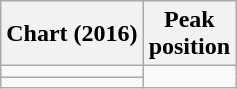<table class="wikitable">
<tr>
<th>Chart (2016)</th>
<th>Peak<br>position</th>
</tr>
<tr>
<td></td>
</tr>
<tr>
<td></td>
</tr>
</table>
